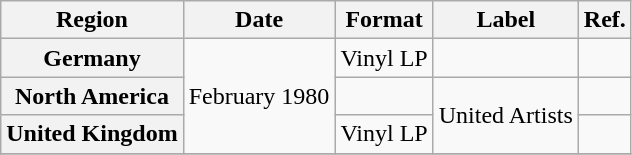<table class="wikitable plainrowheaders">
<tr>
<th scope="col">Region</th>
<th scope="col">Date</th>
<th scope="col">Format</th>
<th scope="col">Label</th>
<th scope="col">Ref.</th>
</tr>
<tr>
<th scope="row">Germany</th>
<td rowspan="3">February 1980</td>
<td>Vinyl LP</td>
<td></td>
<td></td>
</tr>
<tr>
<th scope="row">North America</th>
<td></td>
<td rowspan="2">United Artists</td>
<td></td>
</tr>
<tr>
<th scope="row">United Kingdom</th>
<td>Vinyl LP</td>
<td></td>
</tr>
<tr>
</tr>
</table>
